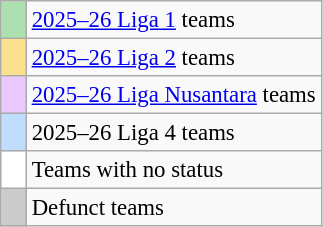<table class="wikitable" style="font-size: 95%;">
<tr>
<td style="width: 10px; background: #ace1af;"></td>
<td><a href='#'>2025–26 Liga 1</a> teams</td>
</tr>
<tr>
<td style="width: 10px; background: #fbe08d;"></td>
<td><a href='#'>2025–26 Liga 2</a> teams</td>
</tr>
<tr>
<td style="width: 10px; background: #ebc9fe;"></td>
<td><a href='#'>2025–26 Liga Nusantara</a> teams</td>
</tr>
<tr>
<td style="width: 10px; background: #c1ddfd;"></td>
<td>2025–26 Liga 4 teams</td>
</tr>
<tr>
<td style="width: 10px; background: #ffffff;"></td>
<td>Teams with no status</td>
</tr>
<tr>
<td style="width: 10px; background: #cccccc;"></td>
<td>Defunct teams</td>
</tr>
</table>
